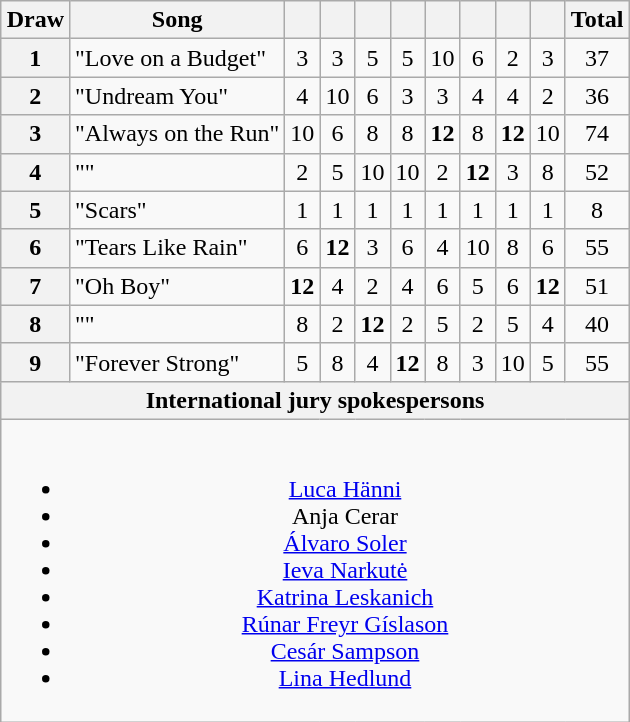<table class="wikitable collapsible plainrowheaders" style="margin: 1em auto 1em auto; text-align:center;">
<tr>
<th>Draw</th>
<th>Song</th>
<th></th>
<th></th>
<th></th>
<th></th>
<th></th>
<th></th>
<th></th>
<th></th>
<th>Total</th>
</tr>
<tr>
<th scope="row" style="text-align:center;">1</th>
<td align="left">"Love on a Budget"</td>
<td>3</td>
<td>3</td>
<td>5</td>
<td>5</td>
<td>10</td>
<td>6</td>
<td>2</td>
<td>3</td>
<td>37</td>
</tr>
<tr>
<th scope="row" style="text-align:center;">2</th>
<td align="left">"Undream You"</td>
<td>4</td>
<td>10</td>
<td>6</td>
<td>3</td>
<td>3</td>
<td>4</td>
<td>4</td>
<td>2</td>
<td>36</td>
</tr>
<tr>
<th scope="row" style="text-align:center;">3</th>
<td align="left">"Always on the Run"</td>
<td>10</td>
<td>6</td>
<td>8</td>
<td>8</td>
<td><strong>12</strong></td>
<td>8</td>
<td><strong>12</strong></td>
<td>10</td>
<td>74</td>
</tr>
<tr>
<th scope="row" style="text-align:center;">4</th>
<td align="left">""</td>
<td>2</td>
<td>5</td>
<td>10</td>
<td>10</td>
<td>2</td>
<td><strong>12</strong></td>
<td>3</td>
<td>8</td>
<td>52</td>
</tr>
<tr>
<th scope="row" style="text-align:center;">5</th>
<td align="left">"Scars"</td>
<td>1</td>
<td>1</td>
<td>1</td>
<td>1</td>
<td>1</td>
<td>1</td>
<td>1</td>
<td>1</td>
<td>8</td>
</tr>
<tr>
<th scope="row" style="text-align:center;">6</th>
<td align="left">"Tears Like Rain"</td>
<td>6</td>
<td><strong>12</strong></td>
<td>3</td>
<td>6</td>
<td>4</td>
<td>10</td>
<td>8</td>
<td>6</td>
<td>55</td>
</tr>
<tr>
<th scope="row" style="text-align:center;">7</th>
<td align="left">"Oh Boy"</td>
<td><strong>12</strong></td>
<td>4</td>
<td>2</td>
<td>4</td>
<td>6</td>
<td>5</td>
<td>6</td>
<td><strong>12</strong></td>
<td>51</td>
</tr>
<tr>
<th scope="row" style="text-align:center;">8</th>
<td align="left">""</td>
<td>8</td>
<td>2</td>
<td><strong>12</strong></td>
<td>2</td>
<td>5</td>
<td>2</td>
<td>5</td>
<td>4</td>
<td>40</td>
</tr>
<tr>
<th scope="row" style="text-align:center;">9</th>
<td align="left">"Forever Strong"</td>
<td>5</td>
<td>8</td>
<td>4</td>
<td><strong>12</strong></td>
<td>8</td>
<td>3</td>
<td>10</td>
<td>5</td>
<td>55</td>
</tr>
<tr>
<th colspan="11">International jury spokespersons</th>
</tr>
<tr>
<td colspan="11"><br><ul><li><a href='#'>Luca Hänni</a></li><li>Anja Cerar</li><li><a href='#'>Álvaro Soler</a></li><li><a href='#'>Ieva Narkutė</a></li><li> <a href='#'>Katrina Leskanich</a></li><li><a href='#'>Rúnar Freyr Gíslason</a></li><li><a href='#'>Cesár Sampson</a></li><li><a href='#'>Lina Hedlund</a></li></ul></td>
</tr>
</table>
